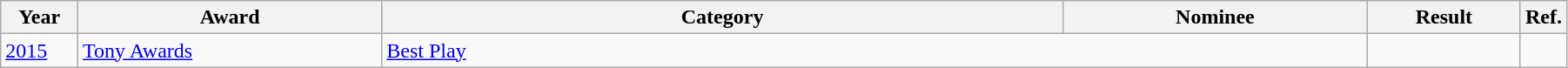<table class="wikitable" width="95%">
<tr>
<th width="5%">Year</th>
<th width="20%">Award</th>
<th width="45%">Category</th>
<th width="20%">Nominee</th>
<th width="10%">Result</th>
<th class=unsortable>Ref.</th>
</tr>
<tr>
<td><a href='#'>2015</a></td>
<td><a href='#'>Tony Awards</a></td>
<td colspan="2"><a href='#'>Best Play</a></td>
<td></td>
<td></td>
</tr>
</table>
